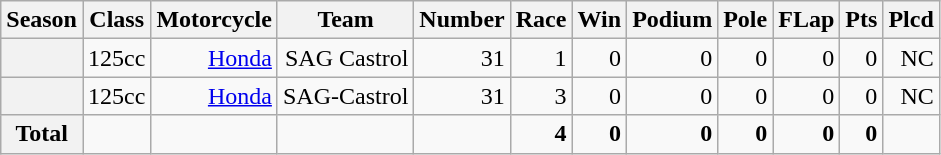<table class="wikitable">
<tr>
<th>Season</th>
<th>Class</th>
<th>Motorcycle</th>
<th>Team</th>
<th>Number</th>
<th>Race</th>
<th>Win</th>
<th>Podium</th>
<th>Pole</th>
<th>FLap</th>
<th>Pts</th>
<th>Plcd</th>
</tr>
<tr align="right">
<th></th>
<td>125cc</td>
<td><a href='#'>Honda</a></td>
<td>SAG Castrol</td>
<td>31</td>
<td>1</td>
<td>0</td>
<td>0</td>
<td>0</td>
<td>0</td>
<td>0</td>
<td>NC</td>
</tr>
<tr align="right">
<th></th>
<td>125cc</td>
<td><a href='#'>Honda</a></td>
<td>SAG-Castrol</td>
<td>31</td>
<td>3</td>
<td>0</td>
<td>0</td>
<td>0</td>
<td>0</td>
<td>0</td>
<td>NC</td>
</tr>
<tr align="right">
<th>Total</th>
<td></td>
<td></td>
<td></td>
<td></td>
<td><strong>4</strong></td>
<td><strong>0</strong></td>
<td><strong>0</strong></td>
<td><strong>0</strong></td>
<td><strong>0</strong></td>
<td><strong>0</strong></td>
<td></td>
</tr>
</table>
